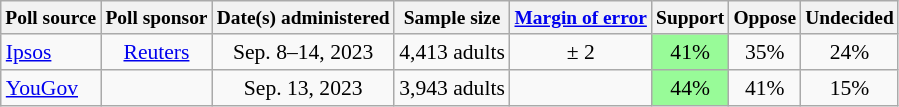<table class="wikitable" style="font-size:90%; text-align:center;">
<tr style="vertical-align:bottom; font-size:90%;">
<th>Poll source</th>
<th>Poll sponsor</th>
<th>Date(s) administered</th>
<th>Sample size</th>
<th><a href='#'>Margin of&nbsp;error</a></th>
<th>Support</th>
<th>Oppose</th>
<th>Undecided</th>
</tr>
<tr>
<td align=left><a href='#'>Ipsos</a></td>
<td><a href='#'>Reuters</a></td>
<td>Sep. 8–14, 2023</td>
<td>4,413 adults</td>
<td>± 2</td>
<td style="background: palegreen;">41%</td>
<td>35%</td>
<td>24%</td>
</tr>
<tr>
<td align=left><a href='#'>YouGov</a></td>
<td></td>
<td>Sep. 13, 2023</td>
<td>3,943 adults</td>
<td></td>
<td style="background: palegreen;">44%</td>
<td>41%</td>
<td>15%</td>
</tr>
</table>
